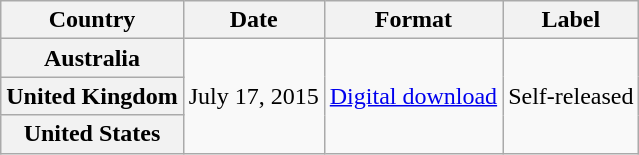<table class="wikitable plainrowheaders">
<tr>
<th scope="col">Country</th>
<th scope="col">Date</th>
<th scope="col">Format</th>
<th scope="col">Label</th>
</tr>
<tr>
<th scope="row">Australia</th>
<td rowspan="3">July 17, 2015</td>
<td rowspan="3"><a href='#'>Digital download</a></td>
<td rowspan="3">Self-released</td>
</tr>
<tr>
<th scope="row">United Kingdom</th>
</tr>
<tr>
<th scope="row">United States</th>
</tr>
</table>
